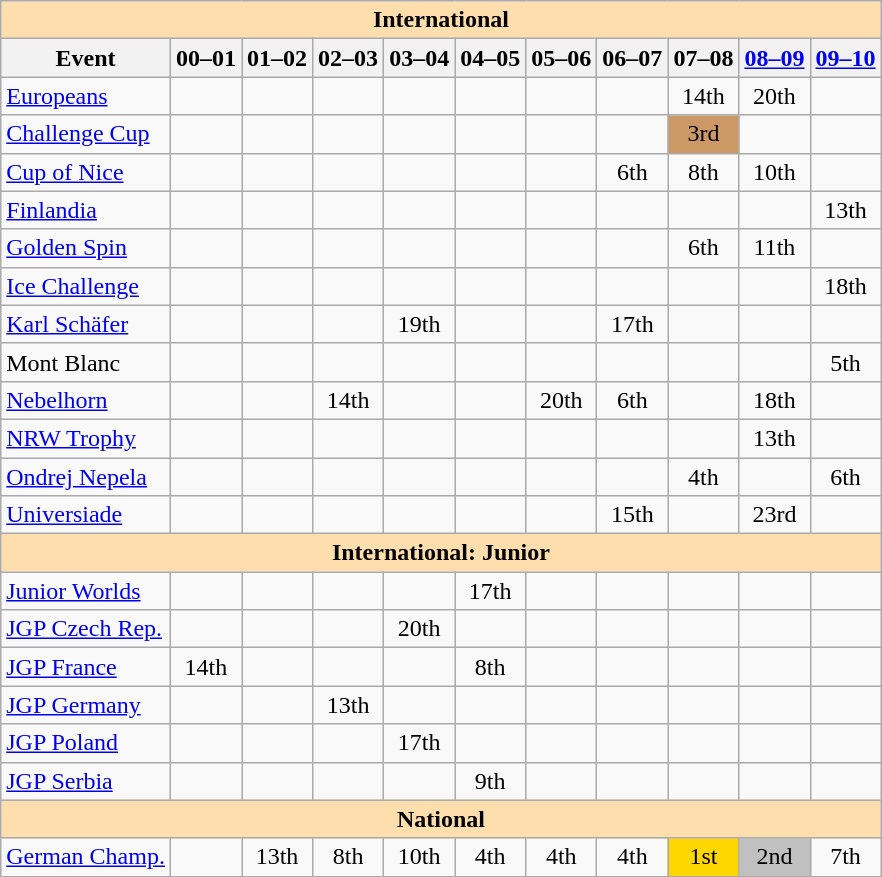<table class="wikitable" style="text-align:center">
<tr>
<th colspan="11" style="background-color: #ffdead; " align="center"><strong>International</strong></th>
</tr>
<tr>
<th>Event</th>
<th>00–01</th>
<th>01–02</th>
<th>02–03</th>
<th>03–04</th>
<th>04–05</th>
<th>05–06</th>
<th>06–07</th>
<th>07–08</th>
<th><a href='#'>08–09</a></th>
<th><a href='#'>09–10</a></th>
</tr>
<tr>
<td align=left><a href='#'>Europeans</a></td>
<td></td>
<td></td>
<td></td>
<td></td>
<td></td>
<td></td>
<td></td>
<td>14th</td>
<td>20th</td>
<td></td>
</tr>
<tr>
<td align=left><a href='#'>Challenge Cup</a></td>
<td></td>
<td></td>
<td></td>
<td></td>
<td></td>
<td></td>
<td></td>
<td bgcolor=cc9966>3rd</td>
<td></td>
<td></td>
</tr>
<tr>
<td align=left><a href='#'>Cup of Nice</a></td>
<td></td>
<td></td>
<td></td>
<td></td>
<td></td>
<td></td>
<td>6th</td>
<td>8th</td>
<td>10th</td>
<td></td>
</tr>
<tr>
<td align=left><a href='#'>Finlandia</a></td>
<td></td>
<td></td>
<td></td>
<td></td>
<td></td>
<td></td>
<td></td>
<td></td>
<td></td>
<td>13th</td>
</tr>
<tr>
<td align=left><a href='#'>Golden Spin</a></td>
<td></td>
<td></td>
<td></td>
<td></td>
<td></td>
<td></td>
<td></td>
<td>6th</td>
<td>11th</td>
<td></td>
</tr>
<tr>
<td align=left><a href='#'>Ice Challenge</a></td>
<td></td>
<td></td>
<td></td>
<td></td>
<td></td>
<td></td>
<td></td>
<td></td>
<td></td>
<td>18th</td>
</tr>
<tr>
<td align=left><a href='#'>Karl Schäfer</a></td>
<td></td>
<td></td>
<td></td>
<td>19th</td>
<td></td>
<td></td>
<td>17th</td>
<td></td>
<td></td>
<td></td>
</tr>
<tr>
<td align=left>Mont Blanc</td>
<td></td>
<td></td>
<td></td>
<td></td>
<td></td>
<td></td>
<td></td>
<td></td>
<td></td>
<td>5th</td>
</tr>
<tr>
<td align=left><a href='#'>Nebelhorn</a></td>
<td></td>
<td></td>
<td>14th</td>
<td></td>
<td></td>
<td>20th</td>
<td>6th</td>
<td></td>
<td>18th</td>
<td></td>
</tr>
<tr>
<td align=left><a href='#'>NRW Trophy</a></td>
<td></td>
<td></td>
<td></td>
<td></td>
<td></td>
<td></td>
<td></td>
<td></td>
<td>13th</td>
<td></td>
</tr>
<tr>
<td align=left><a href='#'>Ondrej Nepela</a></td>
<td></td>
<td></td>
<td></td>
<td></td>
<td></td>
<td></td>
<td></td>
<td>4th</td>
<td></td>
<td>6th</td>
</tr>
<tr>
<td align=left><a href='#'>Universiade</a></td>
<td></td>
<td></td>
<td></td>
<td></td>
<td></td>
<td></td>
<td>15th</td>
<td></td>
<td>23rd</td>
<td></td>
</tr>
<tr>
<th style="background-color: #ffdead; " colspan=11 align=center><strong>International: Junior</strong></th>
</tr>
<tr>
<td align=left><a href='#'>Junior Worlds</a></td>
<td></td>
<td></td>
<td></td>
<td></td>
<td>17th</td>
<td></td>
<td></td>
<td></td>
<td></td>
<td></td>
</tr>
<tr>
<td align=left><a href='#'>JGP Czech Rep.</a></td>
<td></td>
<td></td>
<td></td>
<td>20th</td>
<td></td>
<td></td>
<td></td>
<td></td>
<td></td>
<td></td>
</tr>
<tr>
<td align=left><a href='#'>JGP France</a></td>
<td>14th</td>
<td></td>
<td></td>
<td></td>
<td>8th</td>
<td></td>
<td></td>
<td></td>
<td></td>
<td></td>
</tr>
<tr>
<td align=left><a href='#'>JGP Germany</a></td>
<td></td>
<td></td>
<td>13th</td>
<td></td>
<td></td>
<td></td>
<td></td>
<td></td>
<td></td>
<td></td>
</tr>
<tr>
<td align=left><a href='#'>JGP Poland</a></td>
<td></td>
<td></td>
<td></td>
<td>17th</td>
<td></td>
<td></td>
<td></td>
<td></td>
<td></td>
<td></td>
</tr>
<tr>
<td align=left><a href='#'>JGP Serbia</a></td>
<td></td>
<td></td>
<td></td>
<td></td>
<td>9th</td>
<td></td>
<td></td>
<td></td>
<td></td>
<td></td>
</tr>
<tr>
<th style="background-color: #ffdead; " colspan=11 align=center><strong>National</strong></th>
</tr>
<tr>
<td align=left><a href='#'>German Champ.</a></td>
<td></td>
<td>13th</td>
<td>8th</td>
<td>10th</td>
<td>4th</td>
<td>4th</td>
<td>4th</td>
<td bgcolor=gold>1st</td>
<td bgcolor=silver>2nd</td>
<td>7th</td>
</tr>
</table>
